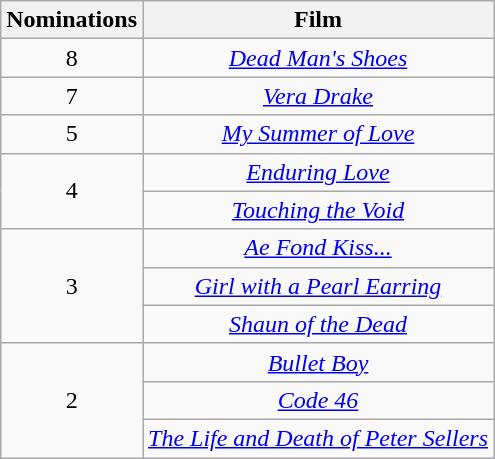<table class="wikitable plainrowheaders" style="text-align:center;">
<tr>
<th scope="col" style="width:55px;">Nominations</th>
<th scope="col" style="text-align:center;">Film</th>
</tr>
<tr>
<td>8</td>
<td><em><a href='#'>Dead Man's Shoes</a></em></td>
</tr>
<tr>
<td>7</td>
<td><em><a href='#'>Vera Drake</a></em></td>
</tr>
<tr>
<td>5</td>
<td><em><a href='#'>My Summer of Love</a></em></td>
</tr>
<tr>
<td rowspan="2">4</td>
<td><a href='#'><em>Enduring Love</em></a></td>
</tr>
<tr>
<td><em><a href='#'>Touching the Void</a></em></td>
</tr>
<tr>
<td rowspan="3">3</td>
<td><em><a href='#'>Ae Fond Kiss...</a></em></td>
</tr>
<tr>
<td><em><a href='#'>Girl with a Pearl Earring</a></em></td>
</tr>
<tr>
<td><em><a href='#'>Shaun of the Dead</a></em></td>
</tr>
<tr>
<td rowspan="3">2</td>
<td><em><a href='#'>Bullet Boy</a></em></td>
</tr>
<tr>
<td><em><a href='#'>Code 46</a></em></td>
</tr>
<tr>
<td><em><a href='#'>The Life and Death of Peter Sellers</a></em></td>
</tr>
</table>
